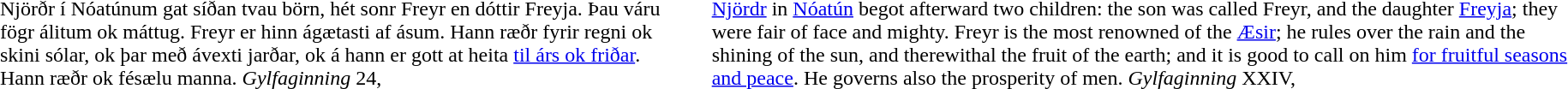<table>
<tr>
<td style="padding: 1pt 10pt;"><br>Njörðr í Nóatúnum gat síðan tvau börn, hét sonr Freyr en dóttir Freyja. Þau váru fögr álitum ok máttug. Freyr er hinn ágætasti af ásum. Hann ræðr fyrir regni ok skini sólar, ok þar með ávexti jarðar, ok á hann er gott at heita <a href='#'>til árs ok friðar</a>. Hann ræðr ok fésælu manna. <em>Gylfaginning</em> 24, </td>
<td style="padding: 1pt 10pt;"><br><a href='#'>Njördr</a> in <a href='#'>Nóatún</a> begot afterward two children: the son was called Freyr, and the daughter <a href='#'>Freyja</a>; they were fair of face and mighty. Freyr is the most renowned of the <a href='#'>Æsir</a>; he rules over the rain and the shining of the sun, and therewithal the fruit of the earth; and it is good to call on him <a href='#'>for fruitful seasons and peace</a>. He governs also the prosperity of men. <em>Gylfaginning</em> XXIV, </td>
<td></td>
</tr>
</table>
